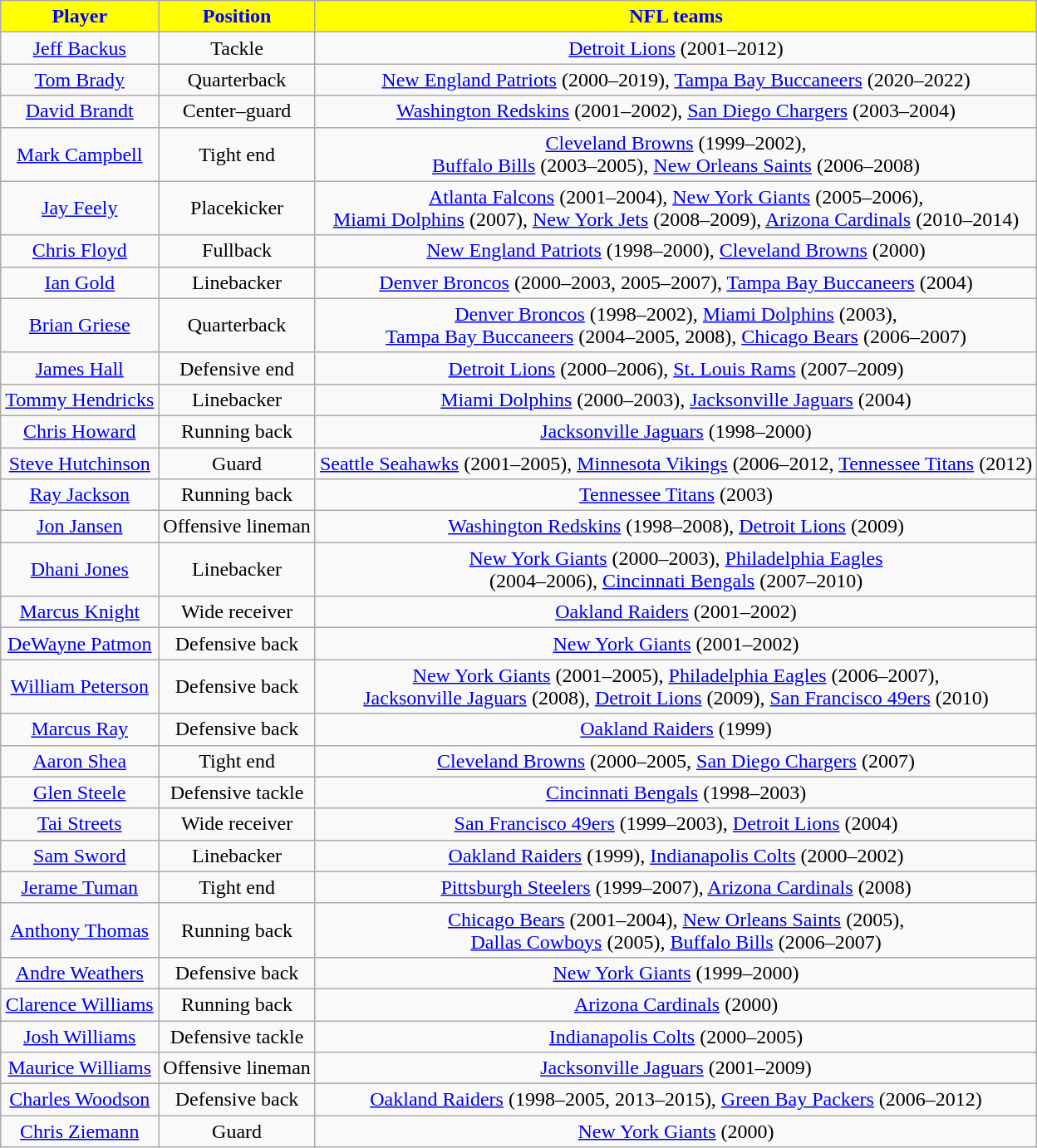<table class="wikitable" style="text-align:center;">
<tr>
<th style="background:yellow; color:blue;">Player</th>
<th style="background:yellow; color:blue;">Position</th>
<th style="background:yellow; color:blue;">NFL teams</th>
</tr>
<tr>
<td><a href='#'>Jeff Backus</a></td>
<td>Tackle</td>
<td><a href='#'>Detroit Lions</a> (2001–2012)</td>
</tr>
<tr>
<td><a href='#'>Tom Brady</a></td>
<td>Quarterback</td>
<td><a href='#'>New England Patriots</a> (2000–2019), <a href='#'>Tampa Bay Buccaneers</a> (2020–2022)</td>
</tr>
<tr>
<td><a href='#'>David Brandt</a></td>
<td>Center–guard</td>
<td><a href='#'>Washington Redskins</a> (2001–2002), <a href='#'>San Diego Chargers</a> (2003–2004)</td>
</tr>
<tr>
<td><a href='#'>Mark Campbell</a></td>
<td>Tight end</td>
<td><a href='#'>Cleveland Browns</a> (1999–2002),<br><a href='#'>Buffalo Bills</a> (2003–2005), <a href='#'>New Orleans Saints</a> (2006–2008)</td>
</tr>
<tr>
<td><a href='#'>Jay Feely</a></td>
<td>Placekicker</td>
<td><a href='#'>Atlanta Falcons</a> (2001–2004), <a href='#'>New York Giants</a> (2005–2006),<br><a href='#'>Miami Dolphins</a> (2007), <a href='#'>New York Jets</a> (2008–2009), <a href='#'>Arizona Cardinals</a> (2010–2014)</td>
</tr>
<tr>
<td><a href='#'>Chris Floyd</a></td>
<td>Fullback</td>
<td><a href='#'>New England Patriots</a> (1998–2000), <a href='#'>Cleveland Browns</a> (2000)</td>
</tr>
<tr>
<td><a href='#'>Ian Gold</a></td>
<td>Linebacker</td>
<td><a href='#'>Denver Broncos</a> (2000–2003, 2005–2007), <a href='#'>Tampa Bay Buccaneers</a> (2004)</td>
</tr>
<tr>
<td><a href='#'>Brian Griese</a></td>
<td>Quarterback</td>
<td><a href='#'>Denver Broncos</a> (1998–2002), <a href='#'>Miami Dolphins</a> (2003),<br><a href='#'>Tampa Bay Buccaneers</a> (2004–2005, 2008), <a href='#'>Chicago Bears</a> (2006–2007)</td>
</tr>
<tr>
<td><a href='#'>James Hall</a></td>
<td>Defensive end</td>
<td><a href='#'>Detroit Lions</a> (2000–2006), <a href='#'>St. Louis Rams</a> (2007–2009)</td>
</tr>
<tr>
<td><a href='#'>Tommy Hendricks</a></td>
<td>Linebacker</td>
<td><a href='#'>Miami Dolphins</a> (2000–2003), <a href='#'>Jacksonville Jaguars</a> (2004)</td>
</tr>
<tr>
<td><a href='#'>Chris Howard</a></td>
<td>Running back</td>
<td><a href='#'>Jacksonville Jaguars</a> (1998–2000)</td>
</tr>
<tr>
<td><a href='#'>Steve Hutchinson</a></td>
<td>Guard</td>
<td><a href='#'>Seattle Seahawks</a> (2001–2005), <a href='#'>Minnesota Vikings</a> (2006–2012, <a href='#'>Tennessee Titans</a> (2012)</td>
</tr>
<tr>
<td><a href='#'>Ray Jackson</a></td>
<td>Running back</td>
<td><a href='#'>Tennessee Titans</a> (2003)</td>
</tr>
<tr>
<td><a href='#'>Jon Jansen</a></td>
<td>Offensive lineman</td>
<td><a href='#'>Washington Redskins</a> (1998–2008), <a href='#'>Detroit Lions</a> (2009)</td>
</tr>
<tr>
<td><a href='#'>Dhani Jones</a></td>
<td>Linebacker</td>
<td><a href='#'>New York Giants</a> (2000–2003), <a href='#'>Philadelphia Eagles</a><br>(2004–2006), <a href='#'>Cincinnati Bengals</a> (2007–2010)</td>
</tr>
<tr>
<td><a href='#'>Marcus Knight</a></td>
<td>Wide receiver</td>
<td><a href='#'>Oakland Raiders</a> (2001–2002)</td>
</tr>
<tr>
<td><a href='#'>DeWayne Patmon</a></td>
<td>Defensive back</td>
<td><a href='#'>New York Giants</a> (2001–2002)</td>
</tr>
<tr>
<td><a href='#'>William Peterson</a></td>
<td>Defensive back</td>
<td><a href='#'>New York Giants</a> (2001–2005), <a href='#'>Philadelphia Eagles</a> (2006–2007),<br><a href='#'>Jacksonville Jaguars</a> (2008), <a href='#'>Detroit Lions</a> (2009), <a href='#'>San Francisco 49ers</a> (2010)</td>
</tr>
<tr>
<td><a href='#'>Marcus Ray</a></td>
<td>Defensive back</td>
<td><a href='#'>Oakland Raiders</a> (1999)</td>
</tr>
<tr>
<td><a href='#'>Aaron Shea</a></td>
<td>Tight end</td>
<td><a href='#'>Cleveland Browns</a> (2000–2005, <a href='#'>San Diego Chargers</a> (2007)</td>
</tr>
<tr>
<td><a href='#'>Glen Steele</a></td>
<td>Defensive tackle</td>
<td><a href='#'>Cincinnati Bengals</a> (1998–2003)</td>
</tr>
<tr>
<td><a href='#'>Tai Streets</a></td>
<td>Wide receiver</td>
<td><a href='#'>San Francisco 49ers</a> (1999–2003), <a href='#'>Detroit Lions</a> (2004)</td>
</tr>
<tr>
<td><a href='#'>Sam Sword</a></td>
<td>Linebacker</td>
<td><a href='#'>Oakland Raiders</a> (1999), <a href='#'>Indianapolis Colts</a> (2000–2002)</td>
</tr>
<tr>
<td><a href='#'>Jerame Tuman</a></td>
<td>Tight end</td>
<td><a href='#'>Pittsburgh Steelers</a> (1999–2007), <a href='#'>Arizona Cardinals</a> (2008)</td>
</tr>
<tr>
<td><a href='#'>Anthony Thomas</a></td>
<td>Running back</td>
<td><a href='#'>Chicago Bears</a> (2001–2004), <a href='#'>New Orleans Saints</a> (2005),<br><a href='#'>Dallas Cowboys</a> (2005), <a href='#'>Buffalo Bills</a> (2006–2007)</td>
</tr>
<tr>
<td><a href='#'>Andre Weathers</a></td>
<td>Defensive back</td>
<td><a href='#'>New York Giants</a> (1999–2000)</td>
</tr>
<tr>
<td><a href='#'>Clarence Williams</a></td>
<td>Running back</td>
<td><a href='#'>Arizona Cardinals</a> (2000)</td>
</tr>
<tr>
<td><a href='#'>Josh Williams</a></td>
<td>Defensive tackle</td>
<td><a href='#'>Indianapolis Colts</a> (2000–2005)</td>
</tr>
<tr>
<td><a href='#'>Maurice Williams</a></td>
<td>Offensive lineman</td>
<td><a href='#'>Jacksonville Jaguars</a> (2001–2009)</td>
</tr>
<tr>
<td><a href='#'>Charles Woodson</a></td>
<td>Defensive back</td>
<td><a href='#'>Oakland Raiders</a> (1998–2005, 2013–2015), <a href='#'>Green Bay Packers</a> (2006–2012)</td>
</tr>
<tr>
<td><a href='#'>Chris Ziemann</a></td>
<td>Guard</td>
<td><a href='#'>New York Giants</a> (2000)</td>
</tr>
</table>
